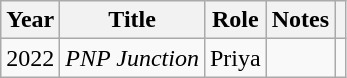<table class="wikitable plainrowheaders sortable" style="margin-right: 0;">
<tr>
<th scope="col">Year</th>
<th scope="col">Title</th>
<th scope="col">Role</th>
<th scope="col">Notes</th>
<th scope="col" class="unsortable"></th>
</tr>
<tr>
<td>2022</td>
<td><em>PNP Junction</em></td>
<td>Priya</td>
<td></td>
<td></td>
</tr>
</table>
